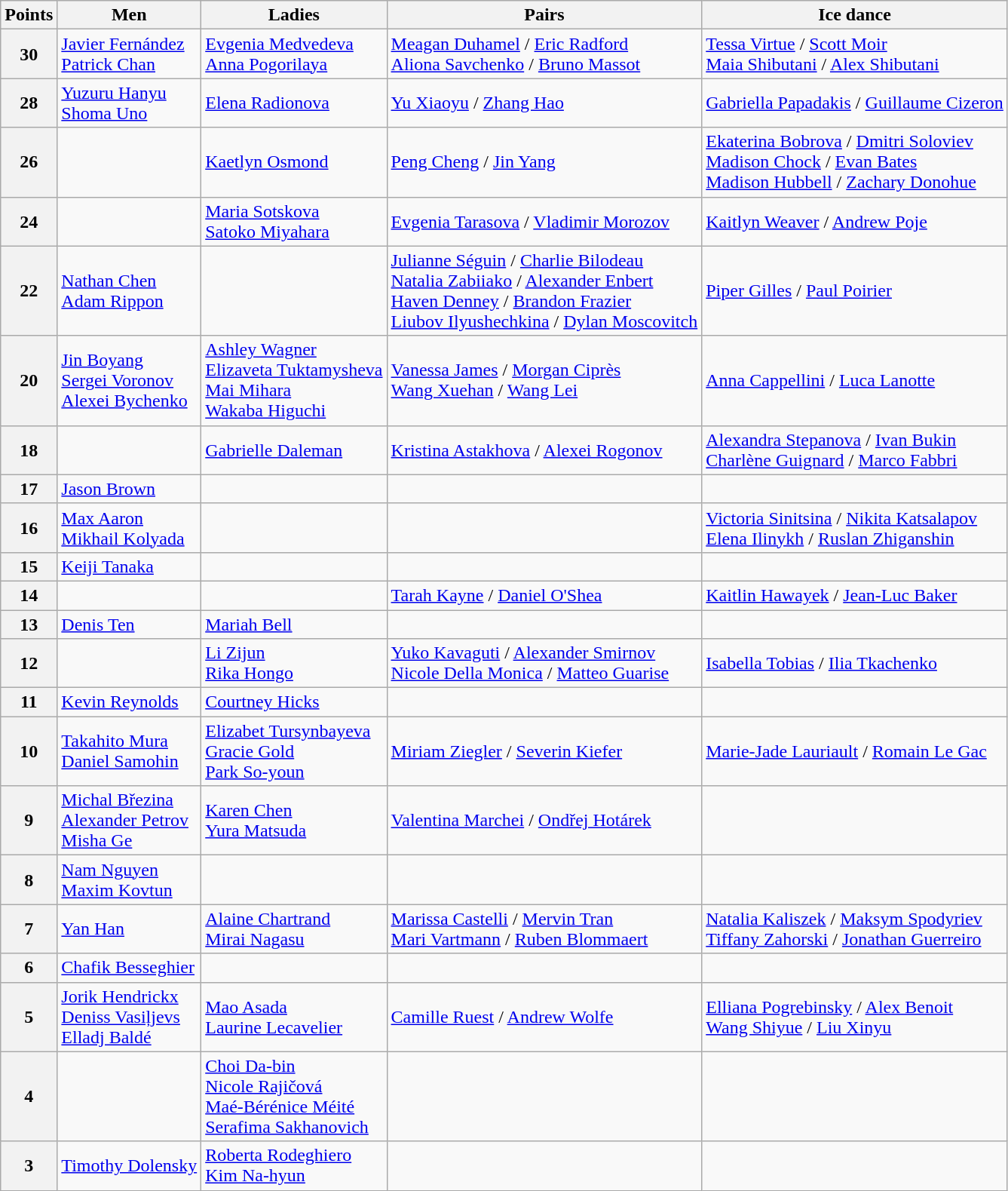<table class="wikitable">
<tr>
<th>Points</th>
<th>Men</th>
<th>Ladies</th>
<th>Pairs</th>
<th>Ice dance</th>
</tr>
<tr>
<th>30</th>
<td> <a href='#'>Javier Fernández</a> <br>  <a href='#'>Patrick Chan</a></td>
<td> <a href='#'>Evgenia Medvedeva</a> <br>  <a href='#'>Anna Pogorilaya</a></td>
<td> <a href='#'>Meagan Duhamel</a> / <a href='#'>Eric Radford</a> <br>  <a href='#'>Aliona Savchenko</a> / <a href='#'>Bruno Massot</a></td>
<td> <a href='#'>Tessa Virtue</a> / <a href='#'>Scott Moir</a>  <br>  <a href='#'>Maia Shibutani</a> / <a href='#'>Alex Shibutani</a></td>
</tr>
<tr>
<th>28</th>
<td> <a href='#'>Yuzuru Hanyu</a> <br>  <a href='#'>Shoma Uno</a></td>
<td> <a href='#'>Elena Radionova</a></td>
<td> <a href='#'>Yu Xiaoyu</a> / <a href='#'>Zhang Hao</a></td>
<td> <a href='#'>Gabriella Papadakis</a> / <a href='#'>Guillaume Cizeron</a></td>
</tr>
<tr>
<th>26</th>
<td></td>
<td> <a href='#'>Kaetlyn Osmond</a></td>
<td> <a href='#'>Peng Cheng</a> / <a href='#'>Jin Yang</a></td>
<td> <a href='#'>Ekaterina Bobrova</a> / <a href='#'>Dmitri Soloviev</a> <br>  <a href='#'>Madison Chock</a> / <a href='#'>Evan Bates</a> <br>  <a href='#'>Madison Hubbell</a> / <a href='#'>Zachary Donohue</a></td>
</tr>
<tr>
<th>24</th>
<td></td>
<td> <a href='#'>Maria Sotskova</a> <br>  <a href='#'>Satoko Miyahara</a></td>
<td> <a href='#'>Evgenia Tarasova</a> / <a href='#'>Vladimir Morozov</a></td>
<td> <a href='#'>Kaitlyn Weaver</a> / <a href='#'>Andrew Poje</a></td>
</tr>
<tr>
<th>22</th>
<td> <a href='#'>Nathan Chen</a> <br>  <a href='#'>Adam Rippon</a></td>
<td></td>
<td> <a href='#'>Julianne Séguin</a> / <a href='#'>Charlie Bilodeau</a> <br>  <a href='#'>Natalia Zabiiako</a> / <a href='#'>Alexander Enbert</a><br>  <a href='#'>Haven Denney</a> / <a href='#'>Brandon Frazier</a> <br>  <a href='#'>Liubov Ilyushechkina</a> / <a href='#'>Dylan Moscovitch</a></td>
<td> <a href='#'>Piper Gilles</a> / <a href='#'>Paul Poirier</a></td>
</tr>
<tr>
<th>20</th>
<td> <a href='#'>Jin Boyang</a> <br>  <a href='#'>Sergei Voronov</a> <br>  <a href='#'>Alexei Bychenko</a></td>
<td> <a href='#'>Ashley Wagner</a> <br>  <a href='#'>Elizaveta Tuktamysheva</a> <br>  <a href='#'>Mai Mihara</a> <br>  <a href='#'>Wakaba Higuchi</a></td>
<td> <a href='#'>Vanessa James</a> / <a href='#'>Morgan Ciprès</a> <br>  <a href='#'>Wang Xuehan</a> / <a href='#'>Wang Lei</a></td>
<td> <a href='#'>Anna Cappellini</a> / <a href='#'>Luca Lanotte</a></td>
</tr>
<tr>
<th>18</th>
<td></td>
<td> <a href='#'>Gabrielle Daleman</a></td>
<td> <a href='#'>Kristina Astakhova</a> / <a href='#'>Alexei Rogonov</a></td>
<td> <a href='#'>Alexandra Stepanova</a> / <a href='#'>Ivan Bukin</a> <br>  <a href='#'>Charlène Guignard</a> / <a href='#'>Marco Fabbri</a></td>
</tr>
<tr>
<th>17</th>
<td> <a href='#'>Jason Brown</a></td>
<td></td>
<td></td>
<td></td>
</tr>
<tr>
<th>16</th>
<td> <a href='#'>Max Aaron</a> <br>  <a href='#'>Mikhail Kolyada</a></td>
<td></td>
<td></td>
<td> <a href='#'>Victoria Sinitsina</a> / <a href='#'>Nikita Katsalapov</a> <br>  <a href='#'>Elena Ilinykh</a> / <a href='#'>Ruslan Zhiganshin</a></td>
</tr>
<tr>
<th>15</th>
<td> <a href='#'>Keiji Tanaka</a></td>
<td></td>
<td></td>
<td></td>
</tr>
<tr>
<th>14</th>
<td></td>
<td></td>
<td> <a href='#'>Tarah Kayne</a> / <a href='#'>Daniel O'Shea</a></td>
<td> <a href='#'>Kaitlin Hawayek</a> / <a href='#'>Jean-Luc Baker</a></td>
</tr>
<tr>
<th>13</th>
<td> <a href='#'>Denis Ten</a></td>
<td> <a href='#'>Mariah Bell</a></td>
<td></td>
<td></td>
</tr>
<tr>
<th>12</th>
<td></td>
<td> <a href='#'>Li Zijun</a> <br>  <a href='#'>Rika Hongo</a></td>
<td> <a href='#'>Yuko Kavaguti</a> / <a href='#'>Alexander Smirnov</a> <br>  <a href='#'>Nicole Della Monica</a> / <a href='#'>Matteo Guarise</a></td>
<td> <a href='#'>Isabella Tobias</a> / <a href='#'>Ilia Tkachenko</a></td>
</tr>
<tr>
<th>11</th>
<td> <a href='#'>Kevin Reynolds</a></td>
<td> <a href='#'>Courtney Hicks</a></td>
<td></td>
<td></td>
</tr>
<tr>
<th>10</th>
<td> <a href='#'>Takahito Mura</a> <br>  <a href='#'>Daniel Samohin</a></td>
<td> <a href='#'>Elizabet Tursynbayeva</a> <br>  <a href='#'>Gracie Gold</a> <br>  <a href='#'>Park So-youn</a></td>
<td> <a href='#'>Miriam Ziegler</a> / <a href='#'>Severin Kiefer</a></td>
<td> <a href='#'>Marie-Jade Lauriault</a> / <a href='#'>Romain Le Gac</a></td>
</tr>
<tr>
<th>9</th>
<td> <a href='#'>Michal Březina</a> <br>  <a href='#'>Alexander Petrov</a> <br>  <a href='#'>Misha Ge</a></td>
<td> <a href='#'>Karen Chen</a> <br>  <a href='#'>Yura Matsuda</a></td>
<td> <a href='#'>Valentina Marchei</a> / <a href='#'>Ondřej Hotárek</a></td>
<td></td>
</tr>
<tr>
<th>8</th>
<td> <a href='#'>Nam Nguyen</a> <br>  <a href='#'>Maxim Kovtun</a></td>
<td></td>
<td></td>
<td></td>
</tr>
<tr>
<th>7</th>
<td> <a href='#'>Yan Han</a></td>
<td> <a href='#'>Alaine Chartrand</a> <br>  <a href='#'>Mirai Nagasu</a></td>
<td> <a href='#'>Marissa Castelli</a> / <a href='#'>Mervin Tran</a> <br>  <a href='#'>Mari Vartmann</a> / <a href='#'>Ruben Blommaert</a></td>
<td> <a href='#'>Natalia Kaliszek</a> / <a href='#'>Maksym Spodyriev</a> <br>  <a href='#'>Tiffany Zahorski</a> / <a href='#'>Jonathan Guerreiro</a></td>
</tr>
<tr>
<th>6</th>
<td> <a href='#'>Chafik Besseghier</a></td>
<td></td>
<td></td>
<td></td>
</tr>
<tr>
<th>5</th>
<td> <a href='#'>Jorik Hendrickx</a> <br>  <a href='#'>Deniss Vasiļjevs</a> <br>  <a href='#'>Elladj Baldé</a></td>
<td> <a href='#'>Mao Asada</a> <br>  <a href='#'>Laurine Lecavelier</a></td>
<td> <a href='#'>Camille Ruest</a> / <a href='#'>Andrew Wolfe</a></td>
<td> <a href='#'>Elliana Pogrebinsky</a> / <a href='#'>Alex Benoit</a> <br>  <a href='#'>Wang Shiyue</a> / <a href='#'>Liu Xinyu</a></td>
</tr>
<tr>
<th>4</th>
<td></td>
<td> <a href='#'>Choi Da-bin</a> <br>  <a href='#'>Nicole Rajičová</a> <br>  <a href='#'>Maé-Bérénice Méité</a> <br>  <a href='#'>Serafima Sakhanovich</a></td>
<td></td>
<td></td>
</tr>
<tr>
<th>3</th>
<td> <a href='#'>Timothy Dolensky</a></td>
<td> <a href='#'>Roberta Rodeghiero</a> <br>  <a href='#'>Kim Na-hyun</a></td>
<td></td>
<td></td>
</tr>
</table>
